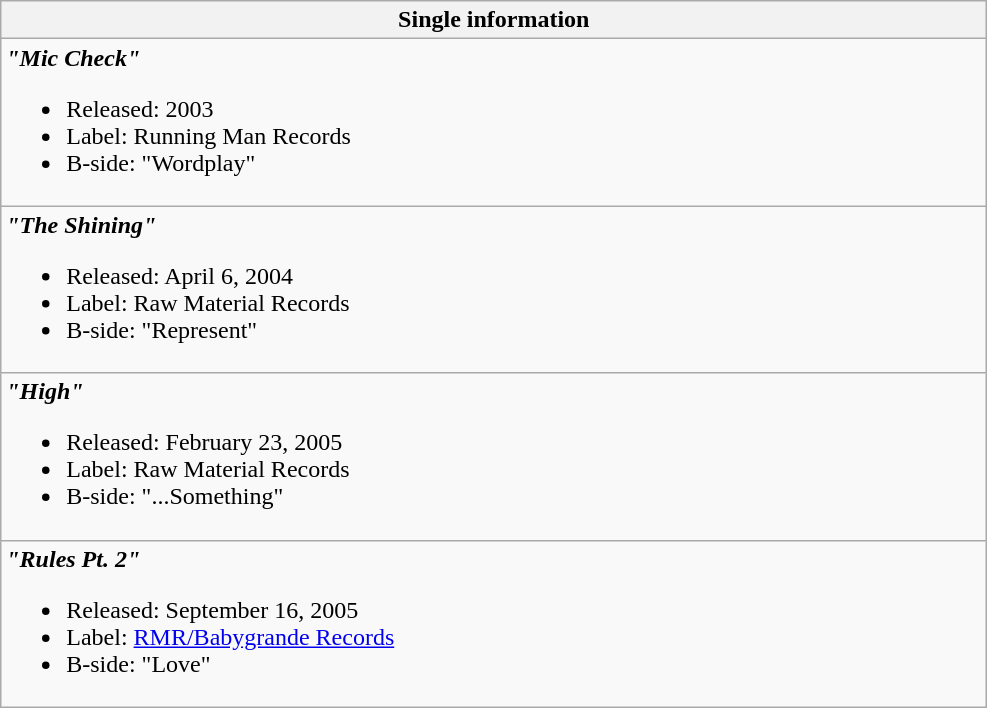<table class="wikitable">
<tr>
<th align="left" width="650">Single information</th>
</tr>
<tr>
<td align="left"><strong><em>"Mic Check"</em></strong><br><ul><li>Released: 2003</li><li>Label: Running Man Records</li><li>B-side: "Wordplay"</li></ul></td>
</tr>
<tr>
<td align="left"><strong><em>"The Shining"</em></strong><br><ul><li>Released: April 6, 2004</li><li>Label: Raw Material Records</li><li>B-side: "Represent"</li></ul></td>
</tr>
<tr>
<td align="left"><strong><em>"High"</em></strong><br><ul><li>Released: February 23, 2005</li><li>Label: Raw Material Records</li><li>B-side: "...Something"</li></ul></td>
</tr>
<tr>
<td align="left"><strong><em>"Rules Pt. 2"</em></strong><br><ul><li>Released: September 16, 2005</li><li>Label: <a href='#'>RMR/Babygrande Records</a></li><li>B-side: "Love"</li></ul></td>
</tr>
</table>
